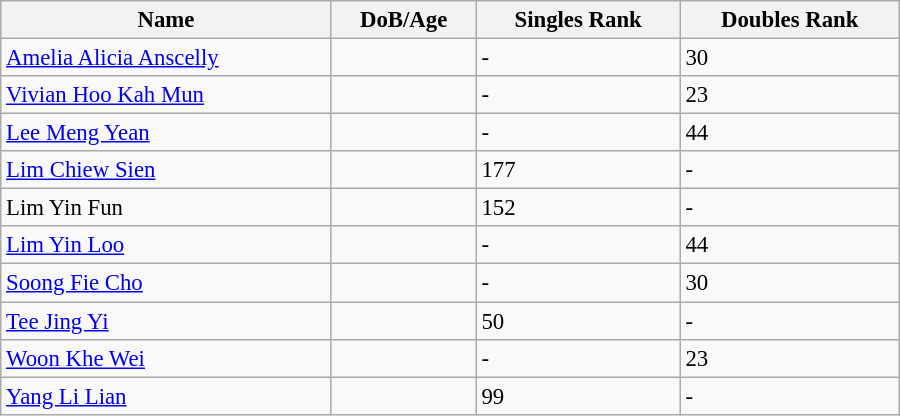<table class="wikitable"  style="width:600px; font-size:95%;">
<tr>
<th align="left">Name</th>
<th align="left">DoB/Age</th>
<th align="left">Singles Rank</th>
<th align="left">Doubles Rank</th>
</tr>
<tr>
<td><a href='#'>Amelia Alicia Anscelly</a></td>
<td></td>
<td>-</td>
<td>30</td>
</tr>
<tr>
<td><a href='#'>Vivian Hoo Kah Mun</a></td>
<td></td>
<td>-</td>
<td>23</td>
</tr>
<tr>
<td><a href='#'>Lee Meng Yean</a></td>
<td></td>
<td>-</td>
<td>44</td>
</tr>
<tr>
<td><a href='#'>Lim Chiew Sien</a></td>
<td></td>
<td>177</td>
<td>-</td>
</tr>
<tr>
<td>Lim Yin Fun</td>
<td></td>
<td>152</td>
<td>-</td>
</tr>
<tr>
<td><a href='#'>Lim Yin Loo</a></td>
<td></td>
<td>-</td>
<td>44</td>
</tr>
<tr>
<td><a href='#'>Soong Fie Cho</a></td>
<td></td>
<td>-</td>
<td>30</td>
</tr>
<tr>
<td><a href='#'>Tee Jing Yi</a></td>
<td></td>
<td>50</td>
<td>-</td>
</tr>
<tr>
<td><a href='#'>Woon Khe Wei</a></td>
<td></td>
<td>-</td>
<td>23</td>
</tr>
<tr>
<td><a href='#'>Yang Li Lian</a></td>
<td></td>
<td>99</td>
<td>-</td>
</tr>
</table>
